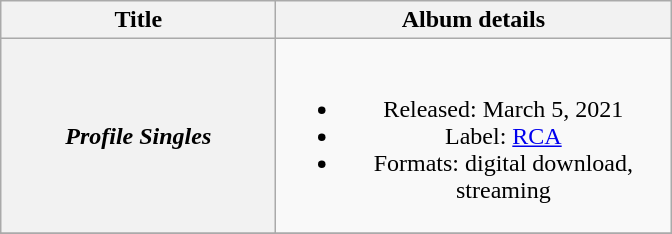<table class="wikitable plainrowheaders" style="text-align:center;">
<tr>
<th scope="col" rowspan="1" style="width:11em;">Title</th>
<th scope="col" rowspan="1" style="width:16em;">Album details</th>
</tr>
<tr>
<th scope="row"><em>Profile Singles</em></th>
<td><br><ul><li>Released: March 5, 2021</li><li>Label: <a href='#'>RCA</a></li><li>Formats: digital download, streaming</li></ul></td>
</tr>
<tr>
</tr>
</table>
